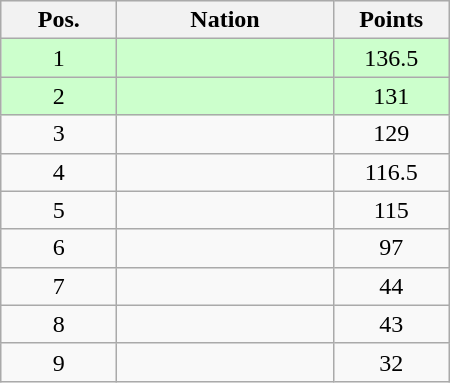<table class="wikitable gauche" cellspacing="1" style="width:300px;">
<tr style="background:#efefef; text-align:center;">
<th style="width:70px;">Pos.</th>
<th>Nation</th>
<th style="width:70px;">Points</th>
</tr>
<tr style="vertical-align:top; text-align:center; background:#ccffcc;">
<td>1</td>
<td style="text-align:left;"></td>
<td>136.5</td>
</tr>
<tr style="vertical-align:top; text-align:center; background:#ccffcc;">
<td>2</td>
<td style="text-align:left;"></td>
<td>131</td>
</tr>
<tr style="vertical-align:top; text-align:center;">
<td>3</td>
<td style="text-align:left;"></td>
<td>129</td>
</tr>
<tr style="vertical-align:top; text-align:center;">
<td>4</td>
<td style="text-align:left;"></td>
<td>116.5</td>
</tr>
<tr style="vertical-align:top; text-align:center;">
<td>5</td>
<td style="text-align:left;"></td>
<td>115</td>
</tr>
<tr style="vertical-align:top; text-align:center;">
<td>6</td>
<td style="text-align:left;"></td>
<td>97</td>
</tr>
<tr style="vertical-align:top; text-align:center;">
<td>7</td>
<td style="text-align:left;"></td>
<td>44</td>
</tr>
<tr style="vertical-align:top; text-align:center;">
<td>8</td>
<td style="text-align:left;"></td>
<td>43</td>
</tr>
<tr style="vertical-align:top; text-align:center;">
<td>9</td>
<td style="text-align:left;"></td>
<td>32</td>
</tr>
</table>
